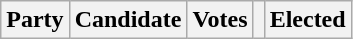<table class="wikitable">
<tr>
<th colspan="2">Party</th>
<th>Candidate</th>
<th>Votes</th>
<th></th>
<th>Elected<br>



</th>
</tr>
</table>
